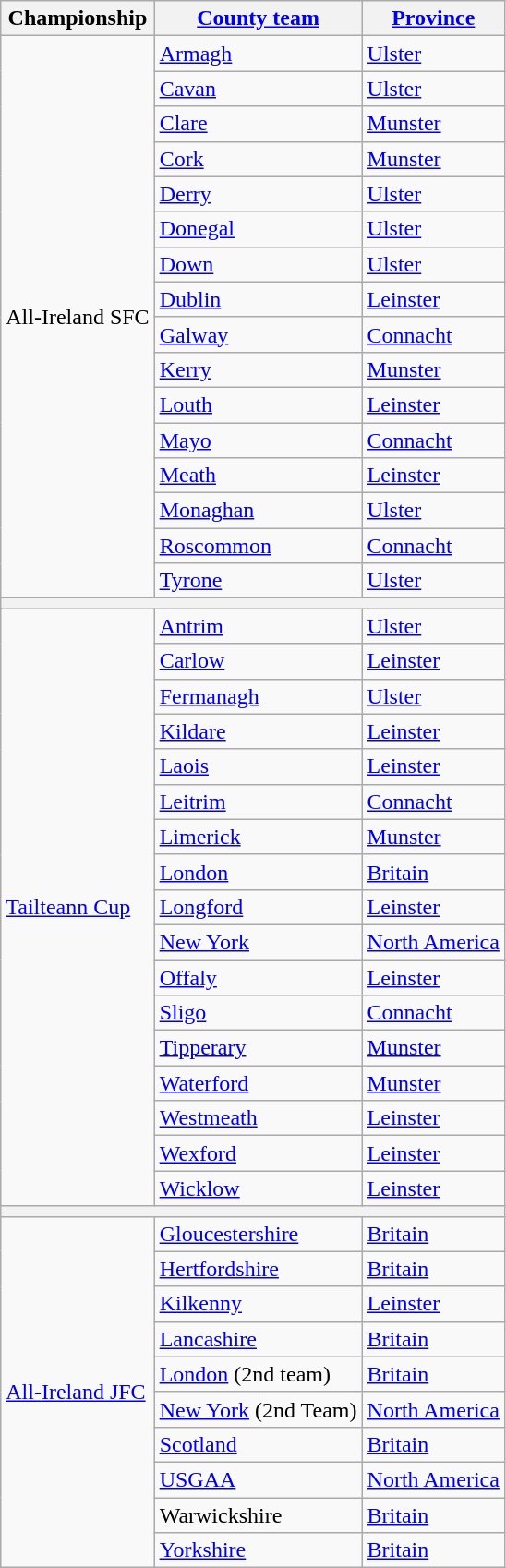<table class="wikitable sortable">
<tr>
<th>Championship</th>
<th><a href='#'>County team</a></th>
<th><a href='#'>Province</a></th>
</tr>
<tr>
<td rowspan="16">All-Ireland SFC</td>
<td> <a href='#'>Armagh</a></td>
<td><a href='#'>Ulster</a></td>
</tr>
<tr>
<td> <a href='#'>Cavan</a></td>
<td><a href='#'>Ulster</a></td>
</tr>
<tr>
<td> <a href='#'>Clare</a></td>
<td><a href='#'>Munster</a></td>
</tr>
<tr>
<td> <a href='#'>Cork</a></td>
<td><a href='#'>Munster</a></td>
</tr>
<tr>
<td> <a href='#'>Derry</a></td>
<td><a href='#'>Ulster</a></td>
</tr>
<tr>
<td> <a href='#'>Donegal</a></td>
<td><a href='#'>Ulster</a></td>
</tr>
<tr>
<td> <a href='#'>Down</a></td>
<td><a href='#'>Ulster</a></td>
</tr>
<tr>
<td> <a href='#'>Dublin</a></td>
<td><a href='#'>Leinster</a></td>
</tr>
<tr>
<td> <a href='#'>Galway</a></td>
<td><a href='#'>Connacht</a></td>
</tr>
<tr>
<td> <a href='#'>Kerry</a></td>
<td><a href='#'>Munster</a></td>
</tr>
<tr>
<td> <a href='#'>Louth</a></td>
<td><a href='#'>Leinster</a></td>
</tr>
<tr>
<td> <a href='#'>Mayo</a></td>
<td><a href='#'>Connacht</a></td>
</tr>
<tr>
<td> <a href='#'>Meath</a></td>
<td><a href='#'>Leinster</a></td>
</tr>
<tr>
<td> <a href='#'>Monaghan</a></td>
<td><a href='#'>Ulster</a></td>
</tr>
<tr>
<td> <a href='#'>Roscommon</a></td>
<td><a href='#'>Connacht</a></td>
</tr>
<tr>
<td> <a href='#'>Tyrone</a></td>
<td><a href='#'>Ulster</a></td>
</tr>
<tr>
<th colspan="3"></th>
</tr>
<tr>
<td rowspan="17"><a href='#'>Tailteann Cup</a></td>
<td> <a href='#'>Antrim</a></td>
<td><a href='#'>Ulster</a></td>
</tr>
<tr>
<td> <a href='#'>Carlow</a></td>
<td><a href='#'>Leinster</a></td>
</tr>
<tr>
<td> <a href='#'>Fermanagh</a></td>
<td><a href='#'>Ulster</a></td>
</tr>
<tr>
<td> <a href='#'>Kildare</a></td>
<td><a href='#'>Leinster</a></td>
</tr>
<tr>
<td> <a href='#'>Laois</a></td>
<td><a href='#'>Leinster</a></td>
</tr>
<tr>
<td> <a href='#'>Leitrim</a></td>
<td><a href='#'>Connacht</a></td>
</tr>
<tr>
<td> <a href='#'>Limerick</a></td>
<td><a href='#'>Munster</a></td>
</tr>
<tr>
<td> <a href='#'>London</a></td>
<td><a href='#'>Britain</a></td>
</tr>
<tr>
<td> <a href='#'>Longford</a></td>
<td><a href='#'>Leinster</a></td>
</tr>
<tr>
<td> <a href='#'>New York</a></td>
<td><a href='#'>North America</a></td>
</tr>
<tr>
<td> <a href='#'>Offaly</a></td>
<td><a href='#'>Leinster</a></td>
</tr>
<tr>
<td> <a href='#'>Sligo</a></td>
<td><a href='#'>Connacht</a></td>
</tr>
<tr>
<td> <a href='#'>Tipperary</a></td>
<td><a href='#'>Munster</a></td>
</tr>
<tr>
<td> <a href='#'>Waterford</a></td>
<td><a href='#'>Munster</a></td>
</tr>
<tr>
<td> <a href='#'>Westmeath</a></td>
<td><a href='#'>Leinster</a></td>
</tr>
<tr>
<td> <a href='#'>Wexford</a></td>
<td><a href='#'>Leinster</a></td>
</tr>
<tr>
<td> <a href='#'>Wicklow</a></td>
<td><a href='#'>Leinster</a></td>
</tr>
<tr>
<th colspan="3"></th>
</tr>
<tr>
<td rowspan="10"><a href='#'>All-Ireland JFC</a></td>
<td> <a href='#'>Gloucestershire</a></td>
<td><a href='#'>Britain</a></td>
</tr>
<tr>
<td> <a href='#'>Hertfordshire</a></td>
<td><a href='#'>Britain</a></td>
</tr>
<tr>
<td> <a href='#'>Kilkenny</a></td>
<td><a href='#'>Leinster</a></td>
</tr>
<tr>
<td> <a href='#'>Lancashire</a></td>
<td><a href='#'>Britain</a></td>
</tr>
<tr>
<td> <a href='#'>London</a> (2nd team)</td>
<td><a href='#'>Britain</a></td>
</tr>
<tr>
<td> <a href='#'>New York</a> (2nd Team)</td>
<td><a href='#'>North America</a></td>
</tr>
<tr>
<td> <a href='#'>Scotland</a></td>
<td><a href='#'>Britain</a></td>
</tr>
<tr>
<td> <a href='#'>USGAA</a></td>
<td><a href='#'>North America</a></td>
</tr>
<tr>
<td> Warwickshire</td>
<td><a href='#'>Britain</a></td>
</tr>
<tr>
<td> <a href='#'>Yorkshire</a></td>
<td><a href='#'>Britain</a></td>
</tr>
</table>
